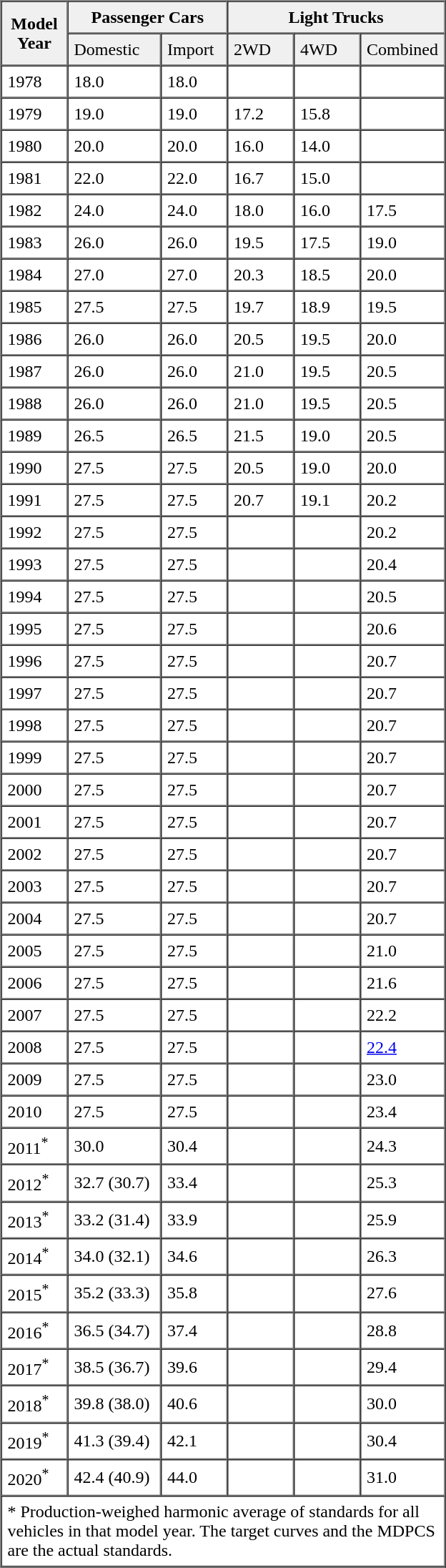<table border="1" cellspacing="0" cellpadding="5">
<tr>
<td style="width:50px; text-align:center; background:#f0f0f0;" rowspan="2"><strong>Model Year</strong></td>
<td style="width:125px; text-align:center; background:#f0f0f0;" colspan="2"><strong>Passenger Cars</strong></td>
<td style="width:150px; text-align:center; background:#f0f0f0;" colspan="3"><strong>Light Trucks</strong></td>
</tr>
<tr style="background:#f0f0f0;">
<td style="width:75px; ">Domestic</td>
<td style="width:50px; ">Import</td>
<td style="width:50px; ">2WD</td>
<td style="width:50px; ">4WD</td>
<td style="width:50px; ">Combined</td>
</tr>
<tr>
<td>1978</td>
<td>18.0</td>
<td>18.0</td>
<td></td>
<td></td>
<td></td>
</tr>
<tr>
<td>1979</td>
<td>19.0</td>
<td>19.0</td>
<td>17.2</td>
<td>15.8</td>
<td></td>
</tr>
<tr>
<td>1980</td>
<td>20.0</td>
<td>20.0</td>
<td>16.0</td>
<td>14.0</td>
<td></td>
</tr>
<tr>
<td>1981</td>
<td>22.0</td>
<td>22.0</td>
<td>16.7</td>
<td>15.0</td>
<td></td>
</tr>
<tr>
<td>1982</td>
<td>24.0</td>
<td>24.0</td>
<td>18.0</td>
<td>16.0</td>
<td>17.5</td>
</tr>
<tr>
<td>1983</td>
<td>26.0</td>
<td>26.0</td>
<td>19.5</td>
<td>17.5</td>
<td>19.0</td>
</tr>
<tr>
<td>1984</td>
<td>27.0</td>
<td>27.0</td>
<td>20.3</td>
<td>18.5</td>
<td>20.0</td>
</tr>
<tr>
<td>1985</td>
<td>27.5</td>
<td>27.5</td>
<td>19.7</td>
<td>18.9</td>
<td>19.5</td>
</tr>
<tr>
<td>1986</td>
<td>26.0</td>
<td>26.0</td>
<td>20.5</td>
<td>19.5</td>
<td>20.0</td>
</tr>
<tr>
<td>1987</td>
<td>26.0</td>
<td>26.0</td>
<td>21.0</td>
<td>19.5</td>
<td>20.5</td>
</tr>
<tr>
<td>1988</td>
<td>26.0</td>
<td>26.0</td>
<td>21.0</td>
<td>19.5</td>
<td>20.5</td>
</tr>
<tr>
<td>1989</td>
<td>26.5</td>
<td>26.5</td>
<td>21.5</td>
<td>19.0</td>
<td>20.5</td>
</tr>
<tr>
<td>1990</td>
<td>27.5</td>
<td>27.5</td>
<td>20.5</td>
<td>19.0</td>
<td>20.0</td>
</tr>
<tr>
<td>1991</td>
<td>27.5</td>
<td>27.5</td>
<td>20.7</td>
<td>19.1</td>
<td>20.2</td>
</tr>
<tr>
<td>1992</td>
<td>27.5</td>
<td>27.5</td>
<td></td>
<td></td>
<td>20.2</td>
</tr>
<tr>
<td>1993</td>
<td>27.5</td>
<td>27.5</td>
<td></td>
<td></td>
<td>20.4</td>
</tr>
<tr>
<td>1994</td>
<td>27.5</td>
<td>27.5</td>
<td></td>
<td></td>
<td>20.5</td>
</tr>
<tr>
<td>1995</td>
<td>27.5</td>
<td>27.5</td>
<td></td>
<td></td>
<td>20.6</td>
</tr>
<tr>
<td>1996</td>
<td>27.5</td>
<td>27.5</td>
<td></td>
<td></td>
<td>20.7</td>
</tr>
<tr>
<td>1997</td>
<td>27.5</td>
<td>27.5</td>
<td></td>
<td></td>
<td>20.7</td>
</tr>
<tr>
<td>1998</td>
<td>27.5</td>
<td>27.5</td>
<td></td>
<td></td>
<td>20.7</td>
</tr>
<tr>
<td>1999</td>
<td>27.5</td>
<td>27.5</td>
<td></td>
<td></td>
<td>20.7</td>
</tr>
<tr>
<td>2000</td>
<td>27.5</td>
<td>27.5</td>
<td></td>
<td></td>
<td>20.7</td>
</tr>
<tr>
<td>2001</td>
<td>27.5</td>
<td>27.5</td>
<td></td>
<td></td>
<td>20.7</td>
</tr>
<tr>
<td>2002</td>
<td>27.5</td>
<td>27.5</td>
<td></td>
<td></td>
<td>20.7</td>
</tr>
<tr>
<td>2003</td>
<td>27.5</td>
<td>27.5</td>
<td></td>
<td></td>
<td>20.7</td>
</tr>
<tr>
<td>2004</td>
<td>27.5</td>
<td>27.5</td>
<td></td>
<td></td>
<td>20.7</td>
</tr>
<tr>
<td>2005</td>
<td>27.5</td>
<td>27.5</td>
<td></td>
<td></td>
<td>21.0</td>
</tr>
<tr>
<td>2006</td>
<td>27.5</td>
<td>27.5</td>
<td></td>
<td></td>
<td>21.6</td>
</tr>
<tr>
<td>2007</td>
<td>27.5</td>
<td>27.5</td>
<td></td>
<td></td>
<td>22.2</td>
</tr>
<tr>
<td>2008</td>
<td>27.5</td>
<td>27.5</td>
<td></td>
<td></td>
<td><a href='#'>22.4</a></td>
</tr>
<tr>
<td>2009</td>
<td>27.5</td>
<td>27.5</td>
<td></td>
<td></td>
<td>23.0</td>
</tr>
<tr>
<td>2010</td>
<td>27.5</td>
<td>27.5</td>
<td></td>
<td></td>
<td>23.4</td>
</tr>
<tr>
<td>2011<sup>*</sup></td>
<td>30.0 </td>
<td>30.4</td>
<td></td>
<td></td>
<td>24.3</td>
</tr>
<tr>
<td>2012<sup>*</sup></td>
<td>32.7 (30.7)</td>
<td>33.4</td>
<td></td>
<td></td>
<td>25.3</td>
</tr>
<tr>
<td>2013<sup>*</sup></td>
<td>33.2 (31.4)</td>
<td>33.9</td>
<td></td>
<td></td>
<td>25.9</td>
</tr>
<tr>
<td>2014<sup>*</sup></td>
<td>34.0 (32.1)</td>
<td>34.6</td>
<td></td>
<td></td>
<td>26.3</td>
</tr>
<tr>
<td>2015<sup>*</sup></td>
<td>35.2 (33.3)</td>
<td>35.8</td>
<td></td>
<td></td>
<td>27.6</td>
</tr>
<tr>
<td>2016<sup>*</sup></td>
<td>36.5 (34.7)</td>
<td>37.4</td>
<td></td>
<td></td>
<td>28.8</td>
</tr>
<tr>
<td>2017<sup>*</sup></td>
<td>38.5 (36.7)</td>
<td>39.6</td>
<td></td>
<td></td>
<td>29.4</td>
</tr>
<tr>
<td>2018<sup>*</sup></td>
<td>39.8 (38.0)</td>
<td>40.6</td>
<td></td>
<td></td>
<td>30.0</td>
</tr>
<tr>
<td>2019<sup>*</sup></td>
<td>41.3 (39.4)</td>
<td>42.1</td>
<td></td>
<td></td>
<td>30.4</td>
</tr>
<tr>
<td>2020<sup>*</sup></td>
<td>42.4 (40.9)</td>
<td>44.0</td>
<td></td>
<td></td>
<td>31.0</td>
</tr>
<tr>
<td colspan="6">* Production-weighed harmonic average of standards for all vehicles in that model year. The target curves and the MDPCS are the actual standards.</td>
</tr>
</table>
